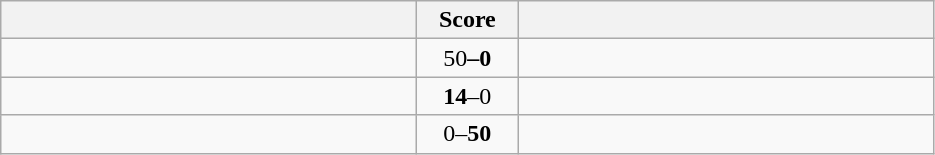<table class="wikitable" style="text-align: center;">
<tr>
<th width=270></th>
<th width=60>Score</th>
<th width=270></th>
</tr>
<tr>
<td align=left><strong></td>
<td></strong>50<strong>–0</td>
<td align=left></td>
</tr>
<tr>
<td align=left></strong></td>
<td><strong>14</strong>–0</td>
<td align=left></td>
</tr>
<tr>
<td align=left></td>
<td>0–<strong>50</strong></td>
<td align=left><strong></td>
</tr>
</table>
